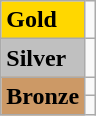<table class="wikitable">
<tr>
<td bgcolor="gold"><strong>Gold</strong></td>
<td></td>
</tr>
<tr>
<td bgcolor="silver"><strong>Silver</strong></td>
<td></td>
</tr>
<tr>
<td rowspan="2" bgcolor="#cc9966"><strong>Bronze</strong></td>
<td></td>
</tr>
<tr>
<td></td>
</tr>
</table>
